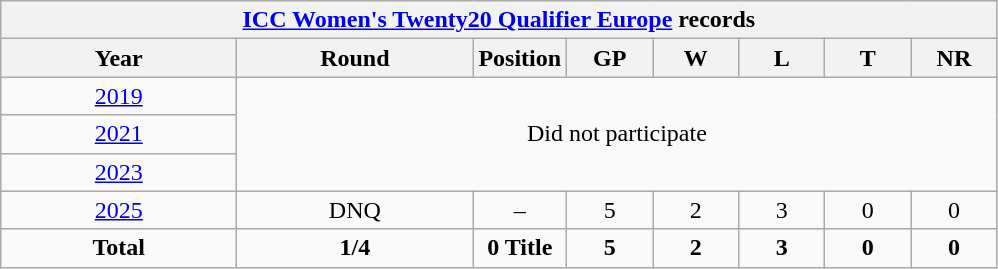<table class="wikitable" style="text-align: center; width=900px;">
<tr>
<th colspan=9><a href='#'>ICC Women's Twenty20 Qualifier Europe</a> records</th>
</tr>
<tr>
<th width=150>Year</th>
<th width=150>Round</th>
<th width=50>Position</th>
<th width=50>GP</th>
<th width=50>W</th>
<th width=50>L</th>
<th width=50>T</th>
<th width=50>NR</th>
</tr>
<tr>
<td> <a href='#'>2019</a></td>
<td colspan=8 rowspan=3>Did not participate</td>
</tr>
<tr>
<td> <a href='#'>2021</a></td>
</tr>
<tr>
<td> <a href='#'>2023</a></td>
</tr>
<tr>
<td> <a href='#'>2025</a></td>
<td>DNQ</td>
<td>–</td>
<td>5</td>
<td>2</td>
<td>3</td>
<td>0</td>
<td>0</td>
</tr>
<tr>
<td><strong>Total</strong></td>
<td><strong>1/4</strong></td>
<td><strong>0 Title </strong></td>
<td><strong>5</strong></td>
<td><strong>2</strong></td>
<td><strong>3</strong></td>
<td><strong>0</strong></td>
<td><strong>0</strong></td>
</tr>
</table>
